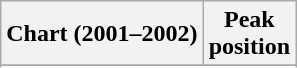<table class="wikitable sortable plainrowheaders" style="text-align:center">
<tr>
<th scope="col">Chart (2001–2002)</th>
<th scope="col">Peak<br> position</th>
</tr>
<tr>
</tr>
<tr>
</tr>
<tr>
</tr>
<tr>
</tr>
</table>
